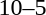<table style="text-align:center">
<tr>
<th width=200></th>
<th width=100></th>
<th width=200></th>
</tr>
<tr>
<td align=right><strong></strong></td>
<td>10–5</td>
<td align=left></td>
</tr>
</table>
